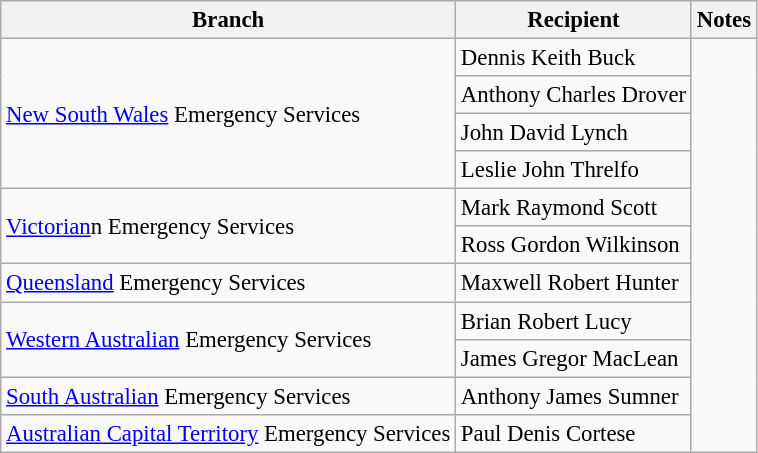<table class="wikitable" style="font-size:95%;">
<tr>
<th>Branch</th>
<th>Recipient</th>
<th>Notes</th>
</tr>
<tr>
<td rowspan="4"><a href='#'>New South Wales</a> Emergency Services</td>
<td>Dennis Keith Buck</td>
<td rowspan=11></td>
</tr>
<tr>
<td>Anthony Charles Drover</td>
</tr>
<tr>
<td>John David Lynch</td>
</tr>
<tr>
<td>Leslie John Threlfo</td>
</tr>
<tr>
<td rowspan=2><a href='#'>Victorian</a>n Emergency Services</td>
<td>Mark Raymond Scott</td>
</tr>
<tr>
<td>Ross Gordon Wilkinson</td>
</tr>
<tr>
<td><a href='#'>Queensland</a> Emergency Services</td>
<td>Maxwell Robert Hunter</td>
</tr>
<tr>
<td rowspan=2><a href='#'>Western Australian</a> Emergency Services</td>
<td>Brian Robert Lucy</td>
</tr>
<tr>
<td>James Gregor MacLean</td>
</tr>
<tr>
<td><a href='#'>South Australian</a> Emergency Services</td>
<td>Anthony James Sumner</td>
</tr>
<tr>
<td><a href='#'>Australian Capital Territory</a> Emergency Services</td>
<td>Paul Denis Cortese</td>
</tr>
</table>
